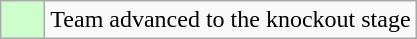<table class="wikitable">
<tr>
<td style="background: #ccffcc;width:22px"></td>
<td>Team advanced to the knockout stage</td>
</tr>
</table>
